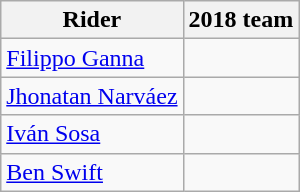<table class="wikitable">
<tr>
<th>Rider</th>
<th>2018 team</th>
</tr>
<tr>
<td><a href='#'>Filippo Ganna</a></td>
<td></td>
</tr>
<tr>
<td><a href='#'>Jhonatan Narváez</a></td>
<td></td>
</tr>
<tr>
<td><a href='#'>Iván Sosa</a></td>
<td></td>
</tr>
<tr>
<td><a href='#'>Ben Swift</a></td>
<td></td>
</tr>
</table>
